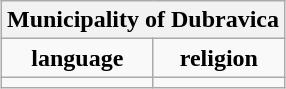<table class="wikitable" style="margin: 0.5em auto; text-align: center;">
<tr>
<th colspan="2">Municipality of Dubravica</th>
</tr>
<tr>
<td><strong>language</strong></td>
<td><strong>religion</strong></td>
</tr>
<tr>
<td></td>
<td></td>
</tr>
</table>
